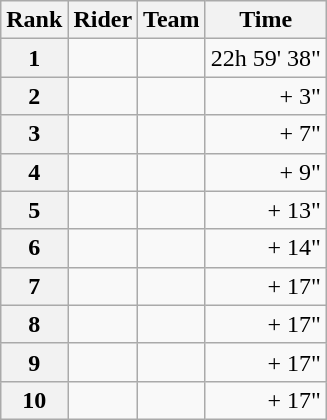<table class="wikitable" margin-bottom:0;">
<tr>
<th scope="col">Rank</th>
<th scope="col">Rider</th>
<th scope="col">Team</th>
<th scope="col">Time</th>
</tr>
<tr>
<th scope="row">1</th>
<td> </td>
<td></td>
<td align="right">22h 59' 38"</td>
</tr>
<tr>
<th scope="row">2</th>
<td> </td>
<td></td>
<td align="right">+ 3"</td>
</tr>
<tr>
<th scope="row">3</th>
<td></td>
<td></td>
<td align="right">+ 7"</td>
</tr>
<tr>
<th scope="row">4</th>
<td> </td>
<td></td>
<td align="right">+ 9"</td>
</tr>
<tr>
<th scope="row">5</th>
<td></td>
<td></td>
<td align="right">+ 13"</td>
</tr>
<tr>
<th scope="row">6</th>
<td></td>
<td></td>
<td align="right">+ 14"</td>
</tr>
<tr>
<th scope="row">7</th>
<td></td>
<td></td>
<td align="right">+ 17"</td>
</tr>
<tr>
<th scope="row">8</th>
<td></td>
<td></td>
<td align="right">+ 17"</td>
</tr>
<tr>
<th scope="row">9</th>
<td></td>
<td></td>
<td align="right">+ 17"</td>
</tr>
<tr>
<th scope="row">10</th>
<td></td>
<td></td>
<td align="right">+ 17"</td>
</tr>
</table>
